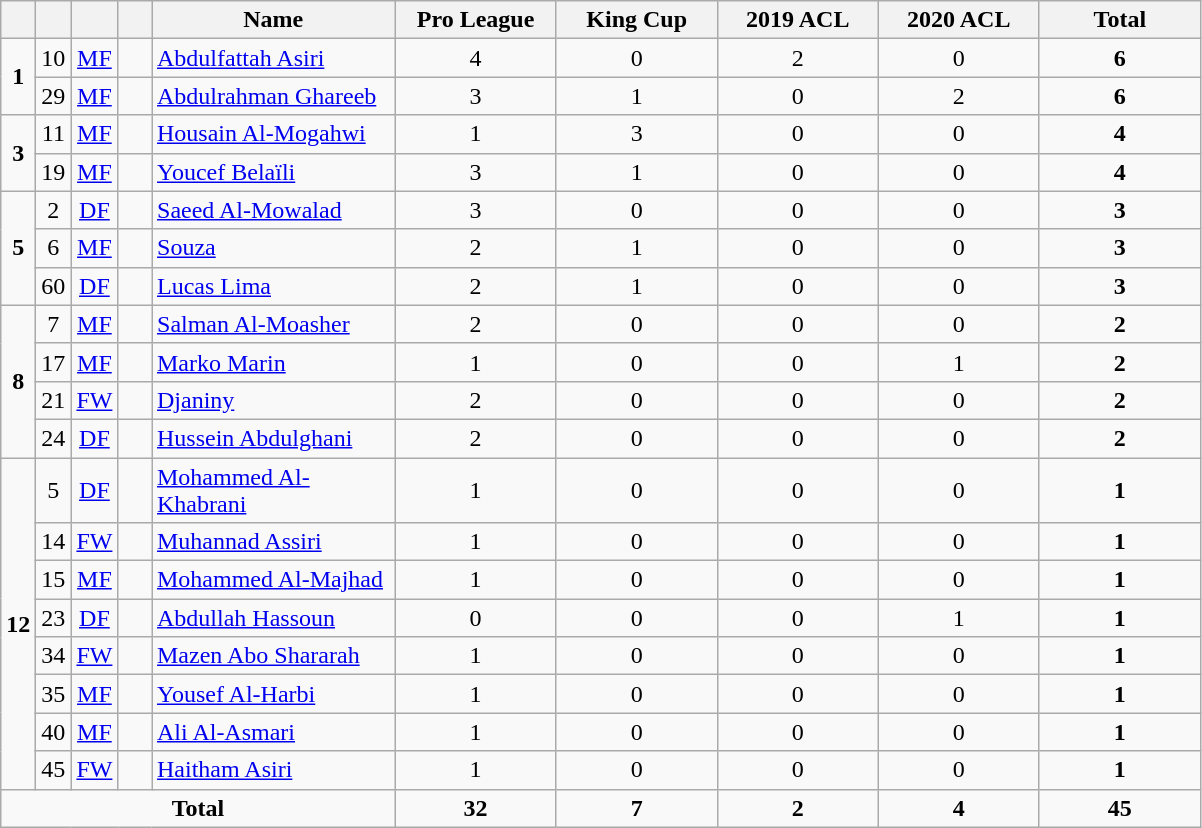<table class="wikitable" style="text-align:center">
<tr>
<th width=15></th>
<th width=15></th>
<th width=15></th>
<th width=15></th>
<th width=155>Name</th>
<th width=100>Pro League</th>
<th width=100>King Cup</th>
<th width=100>2019 ACL</th>
<th width=100>2020 ACL</th>
<th width=100>Total</th>
</tr>
<tr>
<td rowspan=2><strong>1</strong></td>
<td>10</td>
<td><a href='#'>MF</a></td>
<td></td>
<td align=left><a href='#'>Abdulfattah Asiri</a></td>
<td>4</td>
<td>0</td>
<td>2</td>
<td>0</td>
<td><strong>6</strong></td>
</tr>
<tr>
<td>29</td>
<td><a href='#'>MF</a></td>
<td></td>
<td align=left><a href='#'>Abdulrahman Ghareeb</a></td>
<td>3</td>
<td>1</td>
<td>0</td>
<td>2</td>
<td><strong>6</strong></td>
</tr>
<tr>
<td rowspan=2><strong>3</strong></td>
<td>11</td>
<td><a href='#'>MF</a></td>
<td></td>
<td align=left><a href='#'>Housain Al-Mogahwi</a></td>
<td>1</td>
<td>3</td>
<td>0</td>
<td>0</td>
<td><strong>4</strong></td>
</tr>
<tr>
<td>19</td>
<td><a href='#'>MF</a></td>
<td></td>
<td align=left><a href='#'>Youcef Belaïli</a></td>
<td>3</td>
<td>1</td>
<td>0</td>
<td>0</td>
<td><strong>4</strong></td>
</tr>
<tr>
<td rowspan=3><strong>5</strong></td>
<td>2</td>
<td><a href='#'>DF</a></td>
<td></td>
<td align=left><a href='#'>Saeed Al-Mowalad</a></td>
<td>3</td>
<td>0</td>
<td>0</td>
<td>0</td>
<td><strong>3</strong></td>
</tr>
<tr>
<td>6</td>
<td><a href='#'>MF</a></td>
<td></td>
<td align=left><a href='#'>Souza</a></td>
<td>2</td>
<td>1</td>
<td>0</td>
<td>0</td>
<td><strong>3</strong></td>
</tr>
<tr>
<td>60</td>
<td><a href='#'>DF</a></td>
<td></td>
<td align=left><a href='#'>Lucas Lima</a></td>
<td>2</td>
<td>1</td>
<td>0</td>
<td>0</td>
<td><strong>3</strong></td>
</tr>
<tr>
<td rowspan=4><strong>8</strong></td>
<td>7</td>
<td><a href='#'>MF</a></td>
<td></td>
<td align=left><a href='#'>Salman Al-Moasher</a></td>
<td>2</td>
<td>0</td>
<td>0</td>
<td>0</td>
<td><strong>2</strong></td>
</tr>
<tr>
<td>17</td>
<td><a href='#'>MF</a></td>
<td></td>
<td align=left><a href='#'>Marko Marin</a></td>
<td>1</td>
<td>0</td>
<td>0</td>
<td>1</td>
<td><strong>2</strong></td>
</tr>
<tr>
<td>21</td>
<td><a href='#'>FW</a></td>
<td></td>
<td align=left><a href='#'>Djaniny</a></td>
<td>2</td>
<td>0</td>
<td>0</td>
<td>0</td>
<td><strong>2</strong></td>
</tr>
<tr>
<td>24</td>
<td><a href='#'>DF</a></td>
<td></td>
<td align=left><a href='#'>Hussein Abdulghani</a></td>
<td>2</td>
<td>0</td>
<td>0</td>
<td>0</td>
<td><strong>2</strong></td>
</tr>
<tr>
<td rowspan=8><strong>12</strong></td>
<td>5</td>
<td><a href='#'>DF</a></td>
<td></td>
<td align=left><a href='#'>Mohammed Al-Khabrani</a></td>
<td>1</td>
<td>0</td>
<td>0</td>
<td>0</td>
<td><strong>1</strong></td>
</tr>
<tr>
<td>14</td>
<td><a href='#'>FW</a></td>
<td></td>
<td align=left><a href='#'>Muhannad Assiri</a></td>
<td>1</td>
<td>0</td>
<td>0</td>
<td>0</td>
<td><strong>1</strong></td>
</tr>
<tr>
<td>15</td>
<td><a href='#'>MF</a></td>
<td></td>
<td align=left><a href='#'>Mohammed Al-Majhad</a></td>
<td>1</td>
<td>0</td>
<td>0</td>
<td>0</td>
<td><strong>1</strong></td>
</tr>
<tr>
<td>23</td>
<td><a href='#'>DF</a></td>
<td></td>
<td align=left><a href='#'>Abdullah Hassoun</a></td>
<td>0</td>
<td>0</td>
<td>0</td>
<td>1</td>
<td><strong>1</strong></td>
</tr>
<tr>
<td>34</td>
<td><a href='#'>FW</a></td>
<td></td>
<td align=left><a href='#'>Mazen Abo Shararah</a></td>
<td>1</td>
<td>0</td>
<td>0</td>
<td>0</td>
<td><strong>1</strong></td>
</tr>
<tr>
<td>35</td>
<td><a href='#'>MF</a></td>
<td></td>
<td align=left><a href='#'>Yousef Al-Harbi</a></td>
<td>1</td>
<td>0</td>
<td>0</td>
<td>0</td>
<td><strong>1</strong></td>
</tr>
<tr>
<td>40</td>
<td><a href='#'>MF</a></td>
<td></td>
<td align=left><a href='#'>Ali Al-Asmari</a></td>
<td>1</td>
<td>0</td>
<td>0</td>
<td>0</td>
<td><strong>1</strong></td>
</tr>
<tr>
<td>45</td>
<td><a href='#'>FW</a></td>
<td></td>
<td align=left><a href='#'>Haitham Asiri</a></td>
<td>1</td>
<td>0</td>
<td>0</td>
<td>0</td>
<td><strong>1</strong></td>
</tr>
<tr>
<td colspan=5><strong>Total</strong></td>
<td><strong>32</strong></td>
<td><strong>7</strong></td>
<td><strong>2</strong></td>
<td><strong>4</strong></td>
<td><strong>45</strong></td>
</tr>
</table>
